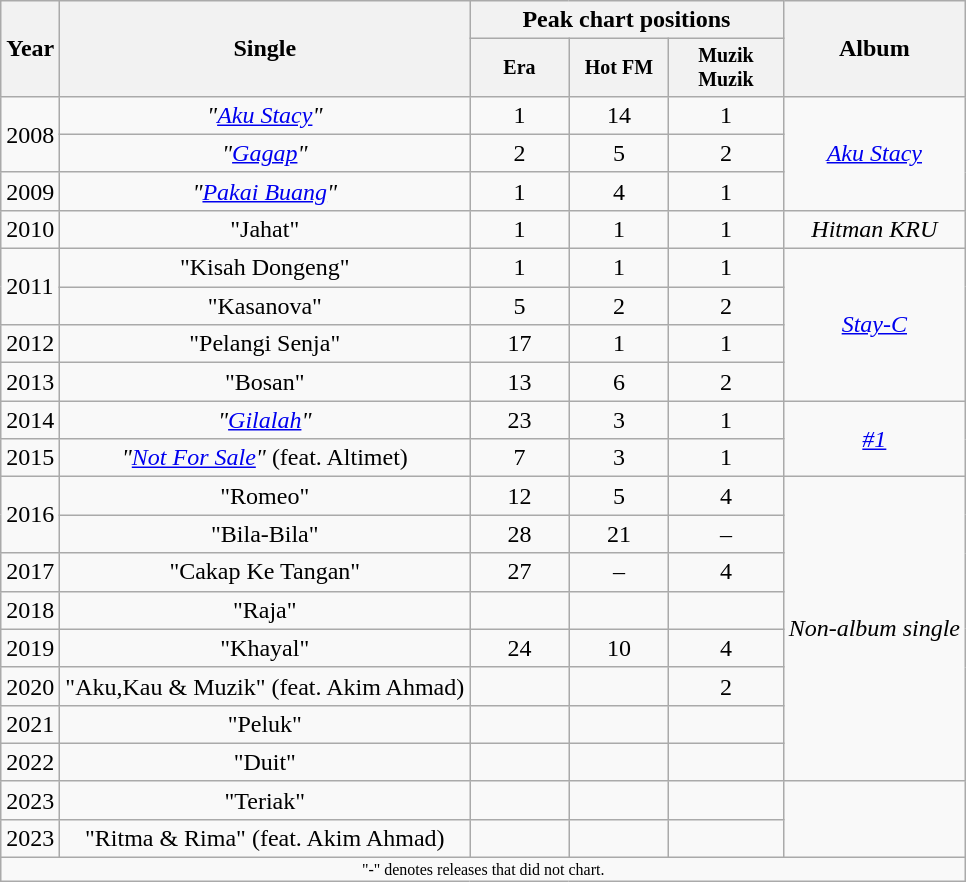<table class="wikitable" style="text-align:center;">
<tr>
<th rowspan="2">Year</th>
<th rowspan="2">Single</th>
<th colspan="3">Peak chart positions</th>
<th rowspan="2">Album</th>
</tr>
<tr style="font-size:smaller;">
<th width="60">Era</th>
<th width="60">Hot FM</th>
<th width="70">Muzik Muzik</th>
</tr>
<tr>
<td align="left" rowspan="2">2008</td>
<td align="center"><em>"<a href='#'>Aku Stacy</a>"</em></td>
<td>1</td>
<td>14</td>
<td>1</td>
<td align="center" rowspan="3"><em><a href='#'>Aku Stacy</a></em></td>
</tr>
<tr>
<td align="center"><em>"<a href='#'>Gagap</a>"</em></td>
<td>2</td>
<td>5</td>
<td>2</td>
</tr>
<tr>
<td>2009</td>
<td><em>"<a href='#'>Pakai Buang</a>"</em></td>
<td>1</td>
<td>4</td>
<td>1</td>
</tr>
<tr>
<td>2010</td>
<td>"Jahat"</td>
<td>1</td>
<td>1</td>
<td>1</td>
<td align="center" rowspan="1"><em>Hitman KRU</em></td>
</tr>
<tr>
<td align="left" rowspan="2">2011</td>
<td>"Kisah Dongeng"</td>
<td>1</td>
<td>1</td>
<td>1</td>
<td align="center" rowspan="4"><em><a href='#'>Stay-C</a></em></td>
</tr>
<tr>
<td>"Kasanova"</td>
<td>5</td>
<td>2</td>
<td>2</td>
</tr>
<tr>
<td>2012</td>
<td>"Pelangi Senja"</td>
<td>17</td>
<td>1</td>
<td>1</td>
</tr>
<tr>
<td align="left" rowspan="1">2013</td>
<td>"Bosan"</td>
<td>13</td>
<td>6</td>
<td>2</td>
</tr>
<tr>
<td align="left" rowspan="1">2014</td>
<td align="center"><em>"<a href='#'>Gilalah</a>"</em></td>
<td>23</td>
<td>3</td>
<td>1</td>
<td align="center" rowspan="2"><em><a href='#'>#1</a></em></td>
</tr>
<tr>
<td align="left" rowspan="1">2015</td>
<td align="center"><em>"<a href='#'>Not For Sale</a>"</em> (feat. Altimet)</td>
<td>7</td>
<td>3</td>
<td>1</td>
</tr>
<tr>
<td align="left" rowspan="2">2016</td>
<td align="center">"Romeo"</td>
<td>12</td>
<td>5</td>
<td>4</td>
<td rowspan=8><em>Non-album single</em></td>
</tr>
<tr>
<td align="center">"Bila-Bila"</td>
<td>28</td>
<td>21</td>
<td>–</td>
</tr>
<tr>
<td>2017</td>
<td align="center">"Cakap Ke Tangan"</td>
<td>27</td>
<td>–</td>
<td>4</td>
</tr>
<tr>
<td>2018</td>
<td>"Raja"</td>
<td></td>
<td></td>
<td></td>
</tr>
<tr>
<td>2019</td>
<td>"Khayal"</td>
<td>24</td>
<td>10</td>
<td>4</td>
</tr>
<tr>
<td>2020</td>
<td>"Aku,Kau & Muzik" (feat. Akim Ahmad)</td>
<td></td>
<td></td>
<td>2</td>
</tr>
<tr>
<td>2021</td>
<td>"Peluk"</td>
<td></td>
<td></td>
<td></td>
</tr>
<tr>
<td>2022</td>
<td>"Duit"</td>
<td></td>
<td></td>
<td></td>
</tr>
<tr>
<td>2023</td>
<td>"Teriak"</td>
<td></td>
<td></td>
<td></td>
<td rowspan="2"></td>
</tr>
<tr>
<td>2023</td>
<td>"Ritma & Rima" (feat. Akim Ahmad)</td>
<td></td>
<td></td>
<td></td>
</tr>
<tr>
<td colspan="6" align="center" style="font-size: 8pt">"-" denotes releases that did not chart.</td>
</tr>
</table>
